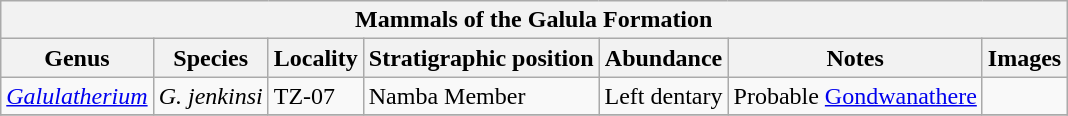<table class="wikitable" align="center">
<tr>
<th colspan="7" align="center">Mammals of the <strong>Galula Formation</strong></th>
</tr>
<tr>
<th>Genus</th>
<th>Species<th>Locality</th></th>
<th>Stratigraphic position</th>
<th>Abundance</th>
<th>Notes</th>
<th>Images</th>
</tr>
<tr>
<td><em><a href='#'>Galulatherium</a></em></td>
<td><em>G. jenkinsi</em></td>
<td>TZ-07</td>
<td>Namba Member</td>
<td>Left dentary</td>
<td>Probable <a href='#'>Gondwanathere</a></td>
<td></td>
</tr>
<tr>
</tr>
</table>
